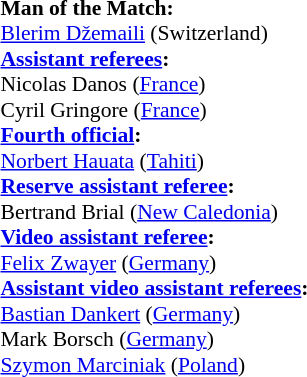<table style="width:100%; font-size:90%;">
<tr>
<td><br><strong>Man of the Match:</strong>
<br><a href='#'>Blerim Džemaili</a> (Switzerland)<br><strong><a href='#'>Assistant referees</a>:</strong>
<br>Nicolas Danos (<a href='#'>France</a>)
<br>Cyril Gringore (<a href='#'>France</a>)
<br><strong><a href='#'>Fourth official</a>:</strong>
<br><a href='#'>Norbert Hauata</a> (<a href='#'>Tahiti</a>)
<br><strong><a href='#'>Reserve assistant referee</a>:</strong>
<br>Bertrand Brial (<a href='#'>New Caledonia</a>)
<br><strong><a href='#'>Video assistant referee</a>:</strong>
<br><a href='#'>Felix Zwayer</a> (<a href='#'>Germany</a>)
<br><strong><a href='#'>Assistant video assistant referees</a>:</strong>
<br><a href='#'>Bastian Dankert</a> (<a href='#'>Germany</a>)
<br>Mark Borsch (<a href='#'>Germany</a>)
<br><a href='#'>Szymon Marciniak</a> (<a href='#'>Poland</a>)</td>
</tr>
</table>
